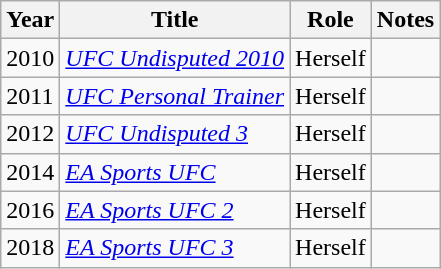<table class="wikitable sortable">
<tr>
<th>Year</th>
<th>Title</th>
<th>Role</th>
<th>Notes</th>
</tr>
<tr>
<td>2010</td>
<td><em><a href='#'>UFC Undisputed 2010</a></em></td>
<td>Herself</td>
<td></td>
</tr>
<tr>
<td>2011</td>
<td><em><a href='#'>UFC Personal Trainer</a></em></td>
<td>Herself</td>
<td></td>
</tr>
<tr>
<td>2012</td>
<td><em><a href='#'>UFC Undisputed 3</a></em></td>
<td>Herself</td>
<td></td>
</tr>
<tr>
<td>2014</td>
<td><em><a href='#'>EA Sports UFC</a></em></td>
<td>Herself</td>
<td></td>
</tr>
<tr>
<td>2016</td>
<td><em><a href='#'>EA Sports UFC 2</a></em></td>
<td>Herself</td>
<td></td>
</tr>
<tr>
<td>2018</td>
<td><em><a href='#'>EA Sports UFC 3</a></em></td>
<td>Herself</td>
<td></td>
</tr>
</table>
